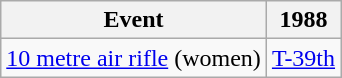<table class="wikitable" style="text-align: center">
<tr>
<th>Event</th>
<th>1988</th>
</tr>
<tr>
<td align=left><a href='#'>10 metre air rifle</a> (women)</td>
<td><a href='#'>T-39th</a></td>
</tr>
</table>
